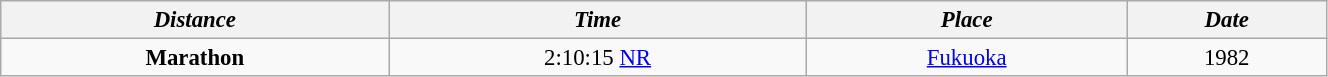<table class="wikitable" style=" text-align:center; font-size:95%;" width="70%">
<tr>
<th><em>Distance</em></th>
<th><em>Time</em></th>
<th><em>Place</em></th>
<th><em>Date</em></th>
</tr>
<tr>
<td><strong>Marathon</strong></td>
<td>2:10:15 <a href='#'>NR</a></td>
<td><a href='#'>Fukuoka</a></td>
<td>1982</td>
</tr>
</table>
